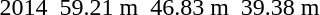<table>
<tr>
<td>2014<br></td>
<td></td>
<td>59.21 m</td>
<td></td>
<td>46.83 m</td>
<td></td>
<td>39.38 m</td>
</tr>
</table>
